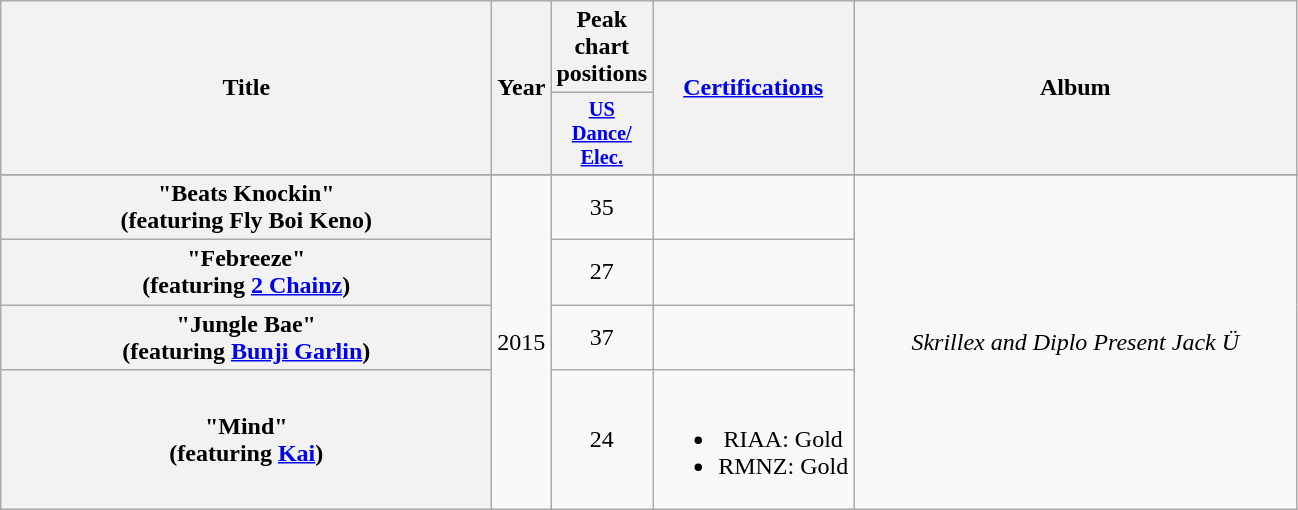<table class="wikitable plainrowheaders" style="text-align:center;" border="1">
<tr>
<th scope="col" rowspan="2" style="width:20em;">Title</th>
<th scope="col" rowspan="2" style="width:1em;">Year</th>
<th scope="col" colspan="1">Peak chart positions</th>
<th scope="col" rowspan="2"><a href='#'>Certifications</a></th>
<th scope="col" rowspan="2" style="width:18em;">Album</th>
</tr>
<tr>
<th scope="col" style="width:3em;font-size:85%;"><a href='#'>US<br>Dance/<br>Elec.</a><br></th>
</tr>
<tr>
</tr>
<tr>
<th scope="row">"Beats Knockin"<br><span>(featuring Fly Boi Keno)</span></th>
<td rowspan="4">2015</td>
<td>35</td>
<td></td>
<td rowspan="4"><em>Skrillex and Diplo Present Jack Ü</em></td>
</tr>
<tr>
<th scope="row">"Febreeze"<br><span>(featuring <a href='#'>2 Chainz</a>)</span></th>
<td>27</td>
<td></td>
</tr>
<tr>
<th scope="row">"Jungle Bae"<br><span>(featuring <a href='#'>Bunji Garlin</a>)</span></th>
<td>37</td>
<td></td>
</tr>
<tr>
<th scope="row">"Mind"<br><span>(featuring <a href='#'>Kai</a>)</span></th>
<td>24</td>
<td><br><ul><li>RIAA: Gold</li><li>RMNZ: Gold</li></ul></td>
</tr>
</table>
